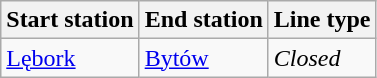<table class="wikitable">
<tr>
<th>Start station</th>
<th>End station</th>
<th>Line type</th>
</tr>
<tr>
<td><a href='#'>Lębork</a></td>
<td><a href='#'>Bytów</a></td>
<td><em>Closed</em></td>
</tr>
</table>
